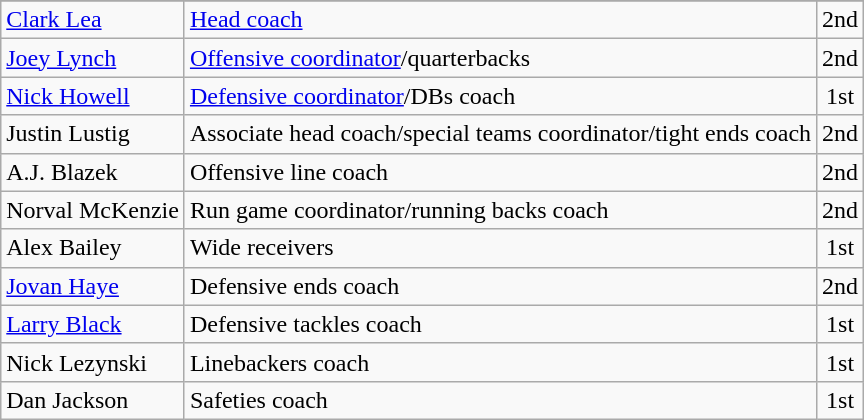<table class="wikitable">
<tr>
</tr>
<tr>
<td><a href='#'>Clark Lea</a></td>
<td><a href='#'>Head coach</a></td>
<td align=center>2nd</td>
</tr>
<tr>
<td><a href='#'>Joey Lynch</a></td>
<td><a href='#'>Offensive coordinator</a>/quarterbacks</td>
<td align=center>2nd</td>
</tr>
<tr>
<td><a href='#'>Nick Howell</a></td>
<td><a href='#'>Defensive coordinator</a>/DBs coach</td>
<td align=center>1st</td>
</tr>
<tr>
<td>Justin Lustig</td>
<td>Associate head coach/special teams coordinator/tight ends coach</td>
<td align=center>2nd</td>
</tr>
<tr>
<td>A.J. Blazek</td>
<td>Offensive line coach</td>
<td align=center>2nd</td>
</tr>
<tr>
<td>Norval McKenzie</td>
<td>Run game coordinator/running backs coach</td>
<td align=center>2nd</td>
</tr>
<tr>
<td>Alex Bailey</td>
<td>Wide receivers</td>
<td align=center>1st</td>
</tr>
<tr>
<td><a href='#'>Jovan Haye</a></td>
<td>Defensive ends coach</td>
<td align=center>2nd</td>
</tr>
<tr>
<td><a href='#'>Larry Black</a></td>
<td>Defensive tackles coach</td>
<td align=center>1st</td>
</tr>
<tr>
<td>Nick Lezynski</td>
<td>Linebackers coach</td>
<td align=center>1st</td>
</tr>
<tr>
<td>Dan Jackson</td>
<td>Safeties coach</td>
<td align=center>1st</td>
</tr>
</table>
